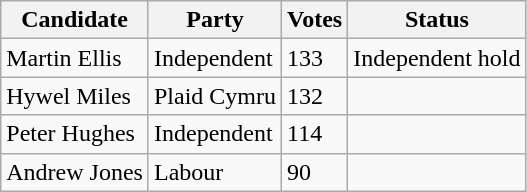<table class="wikitable sortable">
<tr>
<th>Candidate</th>
<th>Party</th>
<th>Votes</th>
<th>Status</th>
</tr>
<tr>
<td>Martin Ellis</td>
<td>Independent</td>
<td>133</td>
<td>Independent hold</td>
</tr>
<tr>
<td>Hywel Miles</td>
<td>Plaid Cymru</td>
<td>132</td>
<td></td>
</tr>
<tr>
<td>Peter Hughes</td>
<td>Independent</td>
<td>114</td>
<td></td>
</tr>
<tr>
<td>Andrew Jones</td>
<td>Labour</td>
<td>90</td>
<td></td>
</tr>
</table>
